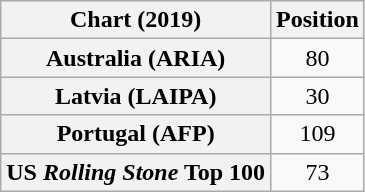<table class="wikitable sortable plainrowheaders" style="text-align:center">
<tr>
<th scope="col">Chart (2019)</th>
<th scope="col">Position</th>
</tr>
<tr>
<th scope="row">Australia (ARIA)</th>
<td>80</td>
</tr>
<tr>
<th scope="row">Latvia (LAIPA)</th>
<td>30</td>
</tr>
<tr>
<th scope="row">Portugal (AFP)</th>
<td>109</td>
</tr>
<tr>
<th scope="row">US <em>Rolling Stone</em> Top 100</th>
<td>73</td>
</tr>
</table>
